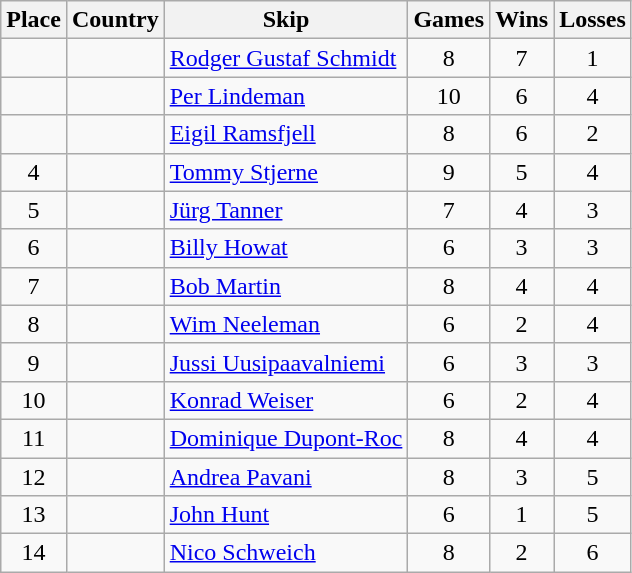<table class="wikitable" style="text-align:center">
<tr>
<th>Place</th>
<th>Country</th>
<th>Skip</th>
<th>Games</th>
<th>Wins</th>
<th>Losses</th>
</tr>
<tr>
<td></td>
<td align=left></td>
<td align=left><a href='#'>Rodger Gustaf Schmidt</a></td>
<td>8</td>
<td>7</td>
<td>1</td>
</tr>
<tr>
<td></td>
<td align=left></td>
<td align=left><a href='#'>Per Lindeman</a></td>
<td>10</td>
<td>6</td>
<td>4</td>
</tr>
<tr>
<td></td>
<td align=left></td>
<td align=left><a href='#'>Eigil Ramsfjell</a></td>
<td>8</td>
<td>6</td>
<td>2</td>
</tr>
<tr>
<td>4</td>
<td align=left></td>
<td align=left><a href='#'>Tommy Stjerne</a></td>
<td>9</td>
<td>5</td>
<td>4</td>
</tr>
<tr>
<td>5</td>
<td align=left></td>
<td align=left><a href='#'>Jürg Tanner</a></td>
<td>7</td>
<td>4</td>
<td>3</td>
</tr>
<tr>
<td>6</td>
<td align=left></td>
<td align=left><a href='#'>Billy Howat</a></td>
<td>6</td>
<td>3</td>
<td>3</td>
</tr>
<tr>
<td>7</td>
<td align=left></td>
<td align=left><a href='#'>Bob Martin</a></td>
<td>8</td>
<td>4</td>
<td>4</td>
</tr>
<tr>
<td>8</td>
<td align=left></td>
<td align=left><a href='#'>Wim Neeleman</a></td>
<td>6</td>
<td>2</td>
<td>4</td>
</tr>
<tr>
<td>9</td>
<td align=left></td>
<td align=left><a href='#'>Jussi Uusipaavalniemi</a></td>
<td>6</td>
<td>3</td>
<td>3</td>
</tr>
<tr>
<td>10</td>
<td align=left></td>
<td align=left><a href='#'>Konrad Weiser</a></td>
<td>6</td>
<td>2</td>
<td>4</td>
</tr>
<tr>
<td>11</td>
<td align=left></td>
<td align=left><a href='#'>Dominique Dupont-Roc</a></td>
<td>8</td>
<td>4</td>
<td>4</td>
</tr>
<tr>
<td>12</td>
<td align=left></td>
<td align=left><a href='#'>Andrea Pavani</a></td>
<td>8</td>
<td>3</td>
<td>5</td>
</tr>
<tr>
<td>13</td>
<td align=left></td>
<td align=left><a href='#'>John Hunt</a></td>
<td>6</td>
<td>1</td>
<td>5</td>
</tr>
<tr>
<td>14</td>
<td align=left></td>
<td align=left><a href='#'>Nico Schweich</a></td>
<td>8</td>
<td>2</td>
<td>6</td>
</tr>
</table>
